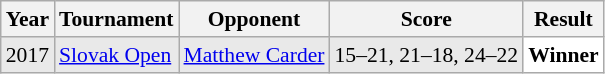<table class="sortable wikitable" style="font-size: 90%;">
<tr>
<th>Year</th>
<th>Tournament</th>
<th>Opponent</th>
<th>Score</th>
<th>Result</th>
</tr>
<tr style="background:#E9E9E9">
<td align="center">2017</td>
<td align="left"><a href='#'>Slovak Open</a></td>
<td align="left"> <a href='#'>Matthew Carder</a></td>
<td align="left">15–21, 21–18, 24–22</td>
<td style="text-align:left; background:white"> <strong>Winner</strong></td>
</tr>
</table>
